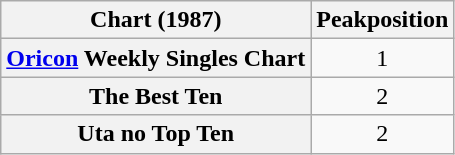<table class="wikitable plainrowheaders sortable" style="text-align:center;">
<tr>
<th>Chart (1987)</th>
<th>Peakposition</th>
</tr>
<tr>
<th scope="row"><a href='#'>Oricon</a> Weekly Singles Chart</th>
<td>1</td>
</tr>
<tr>
<th scope="row">The Best Ten</th>
<td>2</td>
</tr>
<tr>
<th scope="row">Uta no Top Ten</th>
<td>2</td>
</tr>
</table>
